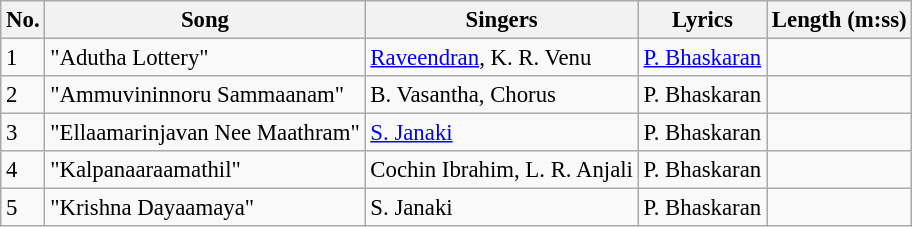<table class="wikitable" style="font-size:95%;">
<tr>
<th>No.</th>
<th>Song</th>
<th>Singers</th>
<th>Lyrics</th>
<th>Length (m:ss)</th>
</tr>
<tr>
<td>1</td>
<td>"Adutha Lottery"</td>
<td><a href='#'>Raveendran</a>, K. R. Venu</td>
<td><a href='#'>P. Bhaskaran</a></td>
<td></td>
</tr>
<tr>
<td>2</td>
<td>"Ammuvininnoru Sammaanam"</td>
<td>B. Vasantha, Chorus</td>
<td>P. Bhaskaran</td>
<td></td>
</tr>
<tr>
<td>3</td>
<td>"Ellaamarinjavan Nee Maathram"</td>
<td><a href='#'>S. Janaki</a></td>
<td>P. Bhaskaran</td>
<td></td>
</tr>
<tr>
<td>4</td>
<td>"Kalpanaaraamathil"</td>
<td>Cochin Ibrahim, L. R. Anjali</td>
<td>P. Bhaskaran</td>
<td></td>
</tr>
<tr>
<td>5</td>
<td>"Krishna Dayaamaya"</td>
<td>S. Janaki</td>
<td>P. Bhaskaran</td>
<td></td>
</tr>
</table>
